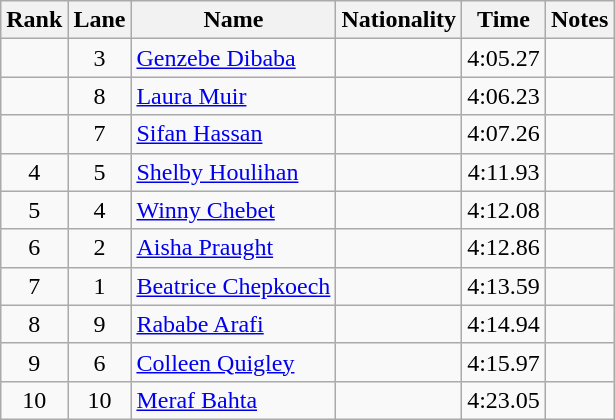<table class="wikitable sortable" style="text-align:center">
<tr>
<th>Rank</th>
<th>Lane</th>
<th>Name</th>
<th>Nationality</th>
<th>Time</th>
<th>Notes</th>
</tr>
<tr>
<td></td>
<td>3</td>
<td align=left><a href='#'>Genzebe Dibaba</a></td>
<td align=left></td>
<td>4:05.27</td>
<td></td>
</tr>
<tr>
<td></td>
<td>8</td>
<td align=left><a href='#'>Laura Muir</a></td>
<td align=left></td>
<td>4:06.23</td>
<td></td>
</tr>
<tr>
<td></td>
<td>7</td>
<td align=left><a href='#'>Sifan Hassan</a></td>
<td align=left></td>
<td>4:07.26</td>
<td></td>
</tr>
<tr>
<td>4</td>
<td>5</td>
<td align=left><a href='#'>Shelby Houlihan</a></td>
<td align=left></td>
<td>4:11.93</td>
<td></td>
</tr>
<tr>
<td>5</td>
<td>4</td>
<td align=left><a href='#'>Winny Chebet</a></td>
<td align=left></td>
<td>4:12.08</td>
<td></td>
</tr>
<tr>
<td>6</td>
<td>2</td>
<td align=left><a href='#'>Aisha Praught</a></td>
<td align=left></td>
<td>4:12.86</td>
<td></td>
</tr>
<tr>
<td>7</td>
<td>1</td>
<td align=left><a href='#'>Beatrice Chepkoech</a></td>
<td align=left></td>
<td>4:13.59</td>
<td></td>
</tr>
<tr>
<td>8</td>
<td>9</td>
<td align=left><a href='#'>Rababe Arafi</a></td>
<td align=left></td>
<td>4:14.94</td>
<td></td>
</tr>
<tr>
<td>9</td>
<td>6</td>
<td align=left><a href='#'>Colleen Quigley</a></td>
<td align=left></td>
<td>4:15.97</td>
<td></td>
</tr>
<tr>
<td>10</td>
<td>10</td>
<td align=left><a href='#'>Meraf Bahta</a></td>
<td align=left></td>
<td>4:23.05</td>
<td></td>
</tr>
</table>
